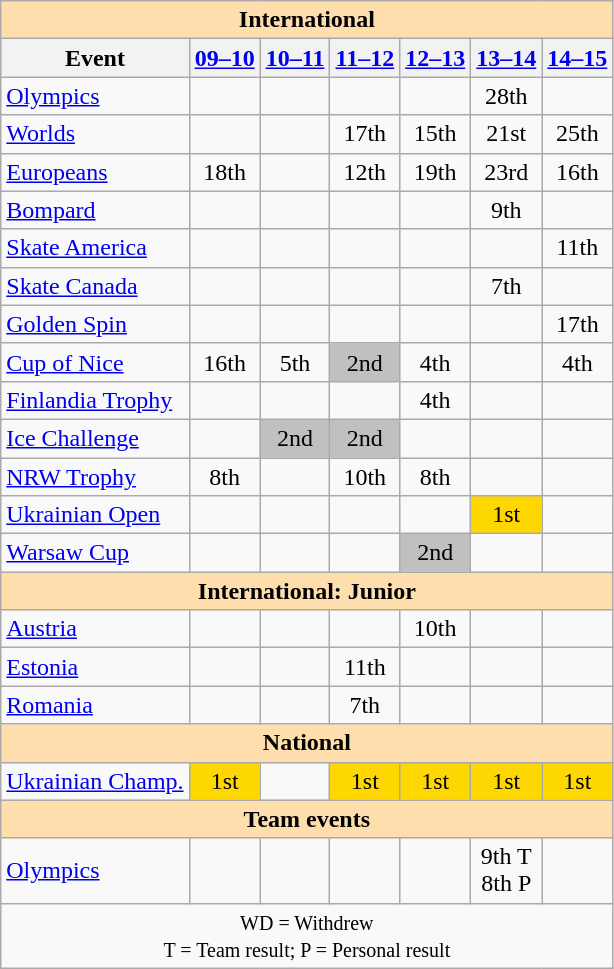<table class="wikitable" style="text-align:center">
<tr>
<th style="background-color: #ffdead; " colspan=7 align=center>International</th>
</tr>
<tr>
<th>Event</th>
<th><a href='#'>09–10</a></th>
<th><a href='#'>10–11</a></th>
<th><a href='#'>11–12</a></th>
<th><a href='#'>12–13</a></th>
<th><a href='#'>13–14</a></th>
<th><a href='#'>14–15</a></th>
</tr>
<tr>
<td align=left><a href='#'>Olympics</a></td>
<td></td>
<td></td>
<td></td>
<td></td>
<td>28th</td>
<td></td>
</tr>
<tr>
<td align=left><a href='#'>Worlds</a></td>
<td></td>
<td></td>
<td>17th</td>
<td>15th</td>
<td>21st</td>
<td>25th</td>
</tr>
<tr>
<td align=left><a href='#'>Europeans</a></td>
<td>18th</td>
<td></td>
<td>12th</td>
<td>19th</td>
<td>23rd</td>
<td>16th</td>
</tr>
<tr>
<td align=left> <a href='#'>Bompard</a></td>
<td></td>
<td></td>
<td></td>
<td></td>
<td>9th</td>
<td></td>
</tr>
<tr>
<td align=left> <a href='#'>Skate America</a></td>
<td></td>
<td></td>
<td></td>
<td></td>
<td></td>
<td>11th</td>
</tr>
<tr>
<td align=left> <a href='#'>Skate Canada</a></td>
<td></td>
<td></td>
<td></td>
<td></td>
<td>7th</td>
<td></td>
</tr>
<tr>
<td align=left> <a href='#'>Golden Spin</a></td>
<td></td>
<td></td>
<td></td>
<td></td>
<td></td>
<td>17th</td>
</tr>
<tr>
<td align=left><a href='#'>Cup of Nice</a></td>
<td>16th</td>
<td>5th</td>
<td bgcolor=silver>2nd</td>
<td>4th</td>
<td></td>
<td>4th</td>
</tr>
<tr>
<td align=left><a href='#'>Finlandia Trophy</a></td>
<td></td>
<td></td>
<td></td>
<td>4th</td>
<td></td>
<td></td>
</tr>
<tr>
<td align=left><a href='#'>Ice Challenge</a></td>
<td></td>
<td bgcolor=silver>2nd</td>
<td bgcolor=silver>2nd</td>
<td></td>
<td></td>
<td></td>
</tr>
<tr>
<td align=left><a href='#'>NRW Trophy</a></td>
<td>8th</td>
<td></td>
<td>10th</td>
<td>8th</td>
<td></td>
<td></td>
</tr>
<tr>
<td align=left><a href='#'>Ukrainian Open</a></td>
<td></td>
<td></td>
<td></td>
<td></td>
<td bgcolor=gold>1st</td>
<td></td>
</tr>
<tr>
<td align=left><a href='#'>Warsaw Cup</a></td>
<td></td>
<td></td>
<td></td>
<td bgcolor=silver>2nd</td>
<td></td>
<td></td>
</tr>
<tr>
<th style="background-color: #ffdead; " colspan=7 align=center>International: Junior</th>
</tr>
<tr>
<td align=left> <a href='#'>Austria</a></td>
<td></td>
<td></td>
<td></td>
<td>10th</td>
<td></td>
<td></td>
</tr>
<tr>
<td align=left> <a href='#'>Estonia</a></td>
<td></td>
<td></td>
<td>11th</td>
<td></td>
<td></td>
<td></td>
</tr>
<tr>
<td align=left> <a href='#'>Romania</a></td>
<td></td>
<td></td>
<td>7th</td>
<td></td>
<td></td>
<td></td>
</tr>
<tr>
<th style="background-color: #ffdead; " colspan=7 align=center>National</th>
</tr>
<tr>
<td align=left><a href='#'>Ukrainian Champ.</a></td>
<td bgcolor=gold>1st</td>
<td></td>
<td bgcolor=gold>1st</td>
<td bgcolor=gold>1st</td>
<td bgcolor=gold>1st</td>
<td bgcolor=gold>1st</td>
</tr>
<tr>
<th style="background-color: #ffdead; " colspan=7 align=center>Team events</th>
</tr>
<tr>
<td align=left><a href='#'>Olympics</a></td>
<td></td>
<td></td>
<td></td>
<td></td>
<td>9th T<br> 8th P</td>
<td></td>
</tr>
<tr>
<td colspan=7 align=center><small> WD = Withdrew <br> T = Team result; P = Personal result </small></td>
</tr>
</table>
